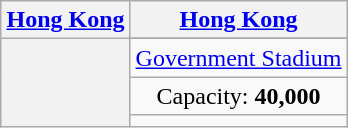<table class="wikitable" style="text-align:center; margin-left:auto; margin-right:auto; border:none;">
<tr>
<th><a href='#'>Hong Kong</a></th>
<th><a href='#'>Hong Kong</a></th>
</tr>
<tr>
<th rowspan="4"></th>
</tr>
<tr>
<td><a href='#'>Government Stadium</a></td>
</tr>
<tr>
<td>Capacity: <strong>40,000</strong></td>
</tr>
<tr>
<td></td>
</tr>
</table>
